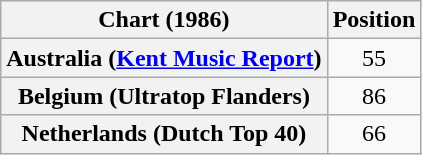<table class="wikitable sortable plainrowheaders" style="text-align:center">
<tr>
<th scope="col">Chart (1986)</th>
<th scope="col">Position</th>
</tr>
<tr>
<th scope="row">Australia (<a href='#'>Kent Music Report</a>)</th>
<td>55</td>
</tr>
<tr>
<th scope="row">Belgium (Ultratop Flanders)</th>
<td>86</td>
</tr>
<tr>
<th scope="row">Netherlands (Dutch Top 40)</th>
<td>66</td>
</tr>
</table>
